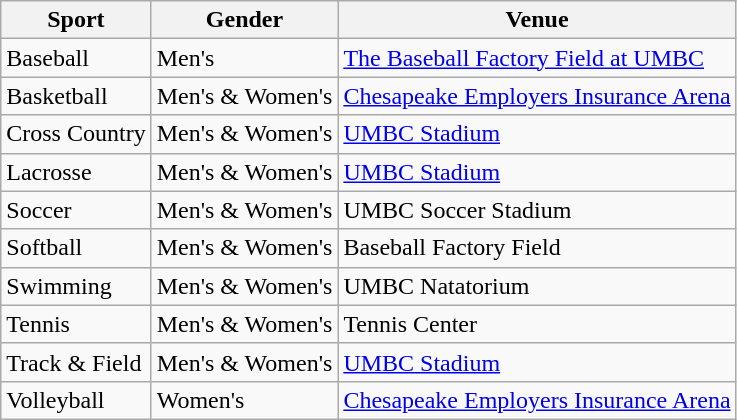<table class="wikitable sortable">
<tr>
<th>Sport</th>
<th>Gender</th>
<th>Venue</th>
</tr>
<tr>
<td>Baseball</td>
<td>Men's</td>
<td><a href='#'>The Baseball Factory Field at UMBC</a></td>
</tr>
<tr>
<td>Basketball</td>
<td>Men's & Women's</td>
<td><a href='#'>Chesapeake Employers Insurance Arena</a></td>
</tr>
<tr>
<td>Cross Country</td>
<td>Men's & Women's</td>
<td><a href='#'>UMBC Stadium</a></td>
</tr>
<tr>
<td>Lacrosse</td>
<td>Men's & Women's</td>
<td><a href='#'>UMBC Stadium</a></td>
</tr>
<tr>
<td>Soccer</td>
<td>Men's & Women's</td>
<td>UMBC Soccer Stadium</td>
</tr>
<tr>
<td>Softball</td>
<td>Men's & Women's</td>
<td>Baseball Factory Field</td>
</tr>
<tr>
<td>Swimming</td>
<td>Men's & Women's</td>
<td>UMBC Natatorium</td>
</tr>
<tr>
<td>Tennis</td>
<td>Men's & Women's</td>
<td>Tennis Center</td>
</tr>
<tr>
<td>Track & Field</td>
<td>Men's & Women's</td>
<td><a href='#'>UMBC Stadium</a></td>
</tr>
<tr>
<td>Volleyball</td>
<td>Women's</td>
<td><a href='#'>Chesapeake Employers Insurance Arena</a></td>
</tr>
</table>
